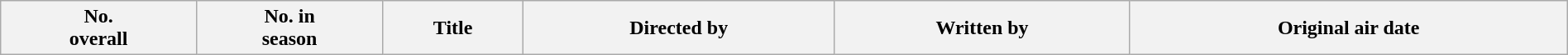<table class="wikitable plainrowheaders" style="width:100%; background:#fff;">
<tr>
<th style="background:#;">No.<br>overall</th>
<th style="background:#;">No. in<br>season</th>
<th style="background:#;">Title</th>
<th style="background:#;">Directed by</th>
<th style="background:#;">Written by</th>
<th style="background:#;">Original air date<br>



















</th>
</tr>
</table>
